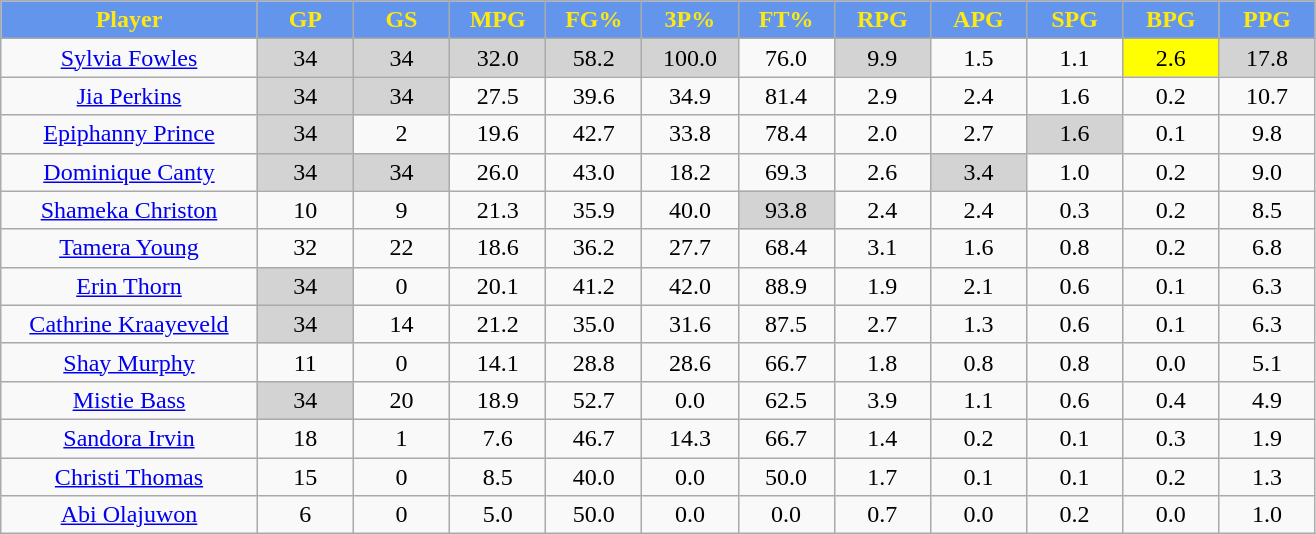<table class="wikitable sortable" style="text-align:center;">
<tr>
<th style="background:#6495ED;color:#FDE910;" width="16%">Player</th>
<th style="background:#6495ED;color:#FDE910;" width="6%">GP</th>
<th style="background:#6495ED;color:#FDE910;" width="6%">GS</th>
<th style="background:#6495ED;color:#FDE910;" width="6%">MPG</th>
<th style="background:#6495ED;color:#FDE910;" width="6%">FG%</th>
<th style="background:#6495ED;color:#FDE910;" width="6%">3P%</th>
<th style="background:#6495ED;color:#FDE910;" width="6%">FT%</th>
<th style="background:#6495ED;color:#FDE910;" width="6%">RPG</th>
<th style="background:#6495ED;color:#FDE910;" width="6%">APG</th>
<th style="background:#6495ED;color:#FDE910;" width="6%">SPG</th>
<th style="background:#6495ED;color:#FDE910;" width="6%">BPG</th>
<th style="background:#6495ED;color:#FDE910;" width="6%">PPG</th>
</tr>
<tr>
<td><a href='#'>Sylvia Fowles</a></td>
<td style="background:#D3D3D3;">34</td>
<td style="background:#D3D3D3;">34</td>
<td style="background:#D3D3D3;">32.0</td>
<td style="background:#D3D3D3;">58.2</td>
<td style="background:#D3D3D3;">100.0</td>
<td>76.0</td>
<td style="background:#D3D3D3;">9.9</td>
<td>1.5</td>
<td>1.1</td>
<td style="background:yellow;">2.6</td>
<td style="background:#D3D3D3;">17.8</td>
</tr>
<tr>
<td><a href='#'>Jia Perkins</a></td>
<td style="background:#D3D3D3;">34</td>
<td style="background:#D3D3D3;">34</td>
<td>27.5</td>
<td>39.6</td>
<td>34.9</td>
<td>81.4</td>
<td>2.9</td>
<td>2.4</td>
<td>1.6</td>
<td>0.2</td>
<td>10.7</td>
</tr>
<tr>
<td><a href='#'>Epiphanny Prince</a></td>
<td style="background:#D3D3D3;">34</td>
<td>2</td>
<td>19.6</td>
<td>42.7</td>
<td>33.8</td>
<td>78.4</td>
<td>2.0</td>
<td>2.7</td>
<td style="background:#D3D3D3;">1.6</td>
<td>0.1</td>
<td>9.8</td>
</tr>
<tr>
<td><a href='#'>Dominique Canty</a></td>
<td style="background:#D3D3D3;">34</td>
<td style="background:#D3D3D3;">34</td>
<td>26.0</td>
<td>43.0</td>
<td>18.2</td>
<td>69.3</td>
<td>2.6</td>
<td style="background:#D3D3D3;">3.4</td>
<td>1.0</td>
<td>0.2</td>
<td>9.0</td>
</tr>
<tr>
<td><a href='#'>Shameka Christon</a></td>
<td>10</td>
<td>9</td>
<td>21.3</td>
<td>35.9</td>
<td>40.0</td>
<td style="background:#D3D3D3;">93.8</td>
<td>2.4</td>
<td>2.4</td>
<td>0.3</td>
<td>0.2</td>
<td>8.5</td>
</tr>
<tr>
<td><a href='#'>Tamera Young</a></td>
<td>32</td>
<td>22</td>
<td>18.6</td>
<td>36.2</td>
<td>27.7</td>
<td>68.4</td>
<td>3.1</td>
<td>1.6</td>
<td>0.8</td>
<td>0.2</td>
<td>6.8</td>
</tr>
<tr>
<td><a href='#'>Erin Thorn</a></td>
<td style="background:#D3D3D3;">34</td>
<td>0</td>
<td>20.1</td>
<td>41.2</td>
<td>42.0</td>
<td>88.9</td>
<td>1.9</td>
<td>2.1</td>
<td>0.6</td>
<td>0.1</td>
<td>6.3</td>
</tr>
<tr>
<td><a href='#'>Cathrine Kraayeveld</a></td>
<td style="background:#D3D3D3;">34</td>
<td>14</td>
<td>21.2</td>
<td>35.0</td>
<td>31.6</td>
<td>87.5</td>
<td>2.7</td>
<td>1.3</td>
<td>0.6</td>
<td>0.1</td>
<td>6.3</td>
</tr>
<tr>
<td><a href='#'>Shay Murphy</a></td>
<td>11</td>
<td>0</td>
<td>14.1</td>
<td>28.8</td>
<td>28.6</td>
<td>66.7</td>
<td>1.8</td>
<td>0.8</td>
<td>0.8</td>
<td>0.0</td>
<td>5.1</td>
</tr>
<tr>
<td><a href='#'>Mistie Bass</a></td>
<td style="background:#D3D3D3;">34</td>
<td>20</td>
<td>18.9</td>
<td>52.7</td>
<td>0.0</td>
<td>62.5</td>
<td>3.9</td>
<td>1.1</td>
<td>0.6</td>
<td>0.4</td>
<td>4.9</td>
</tr>
<tr>
<td><a href='#'>Sandora Irvin</a></td>
<td>18</td>
<td>1</td>
<td>7.6</td>
<td>46.7</td>
<td>14.3</td>
<td>66.7</td>
<td>1.4</td>
<td>0.2</td>
<td>0.1</td>
<td>0.3</td>
<td>1.9</td>
</tr>
<tr>
<td><a href='#'>Christi Thomas</a></td>
<td>15</td>
<td>0</td>
<td>8.5</td>
<td>40.0</td>
<td>0.0</td>
<td>50.0</td>
<td>1.7</td>
<td>0.1</td>
<td>0.1</td>
<td>0.2</td>
<td>1.3</td>
</tr>
<tr>
<td><a href='#'>Abi Olajuwon</a></td>
<td>6</td>
<td>0</td>
<td>5.0</td>
<td>50.0</td>
<td>0.0</td>
<td>0.0</td>
<td>0.7</td>
<td>0.0</td>
<td>0.2</td>
<td>0.0</td>
<td>1.0</td>
</tr>
</table>
